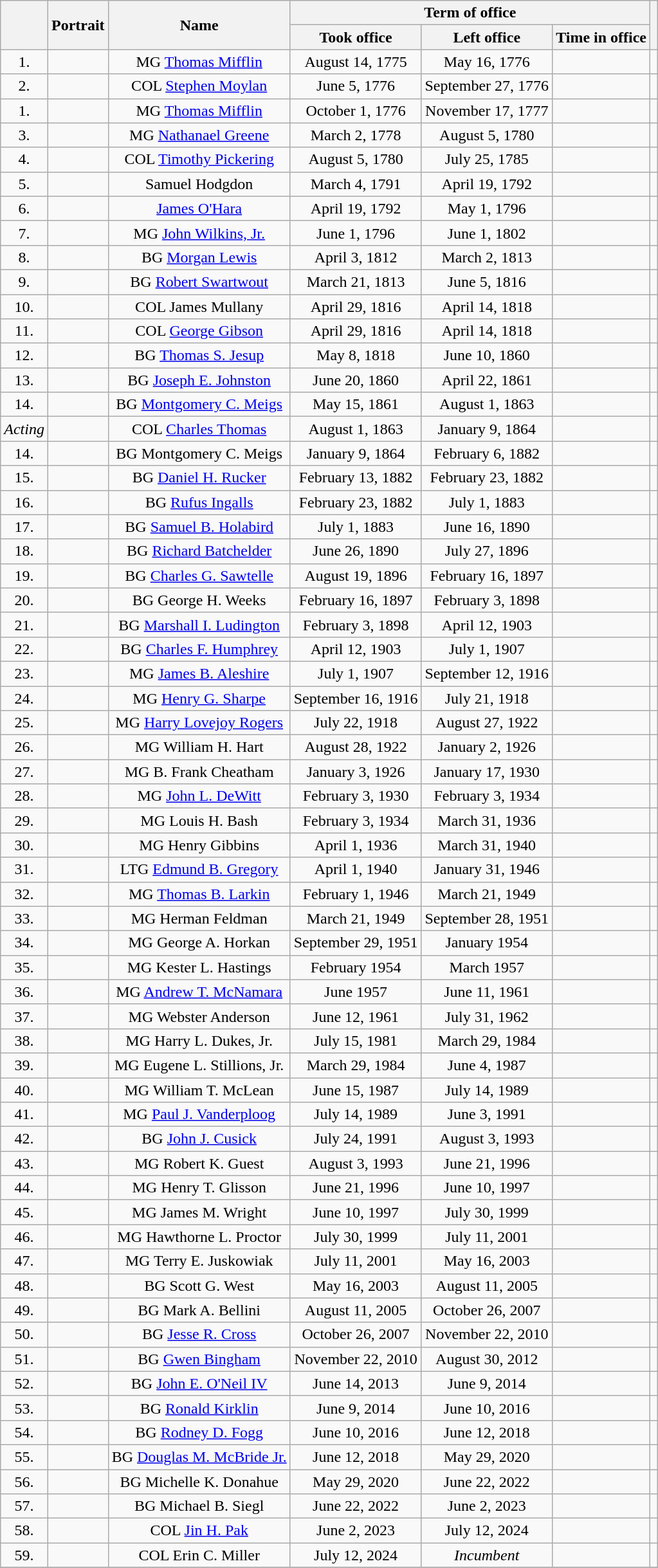<table class="wikitable" style="text-align:center">
<tr>
<th rowspan=2 scope="col"></th>
<th rowspan=2 scope="col">Portrait</th>
<th rowspan=2 scope="col">Name<br></th>
<th colspan=3 scope="col">Term of office</th>
<th rowspan=2 scope="col"></th>
</tr>
<tr>
<th scope="col">Took office</th>
<th scope="col">Left office</th>
<th scope="col">Time in office</th>
</tr>
<tr>
<td>1.</td>
<td></td>
<td>MG <a href='#'>Thomas Mifflin</a></td>
<td>August 14, 1775</td>
<td>May 16, 1776</td>
<td></td>
<td></td>
</tr>
<tr>
<td>2.</td>
<td></td>
<td>COL <a href='#'>Stephen Moylan</a></td>
<td>June 5, 1776</td>
<td>September 27, 1776</td>
<td></td>
<td></td>
</tr>
<tr>
<td>1.</td>
<td></td>
<td>MG <a href='#'>Thomas Mifflin</a></td>
<td>October 1, 1776</td>
<td>November 17, 1777</td>
<td></td>
<td></td>
</tr>
<tr>
<td>3.</td>
<td></td>
<td>MG <a href='#'>Nathanael Greene</a></td>
<td>March 2, 1778</td>
<td>August 5, 1780</td>
<td></td>
<td></td>
</tr>
<tr>
<td>4.</td>
<td></td>
<td>COL <a href='#'>Timothy Pickering</a></td>
<td>August 5, 1780</td>
<td>July 25, 1785</td>
<td></td>
<td></td>
</tr>
<tr>
<td>5.</td>
<td></td>
<td>Samuel Hodgdon</td>
<td>March 4, 1791</td>
<td>April 19, 1792</td>
<td></td>
<td></td>
</tr>
<tr>
<td>6.</td>
<td></td>
<td><a href='#'>James O'Hara</a></td>
<td>April 19, 1792</td>
<td>May 1, 1796</td>
<td></td>
<td></td>
</tr>
<tr>
<td>7.</td>
<td></td>
<td>MG <a href='#'>John Wilkins, Jr.</a></td>
<td>June 1, 1796</td>
<td>June 1, 1802</td>
<td></td>
<td></td>
</tr>
<tr>
<td>8.</td>
<td></td>
<td>BG <a href='#'>Morgan Lewis</a></td>
<td>April 3, 1812</td>
<td>March 2, 1813</td>
<td></td>
<td></td>
</tr>
<tr>
<td>9.</td>
<td></td>
<td>BG <a href='#'>Robert Swartwout</a></td>
<td>March 21, 1813</td>
<td>June 5, 1816</td>
<td></td>
<td></td>
</tr>
<tr>
<td>10.</td>
<td></td>
<td>COL James Mullany</td>
<td>April 29, 1816</td>
<td>April 14, 1818</td>
<td></td>
<td></td>
</tr>
<tr>
<td>11.</td>
<td></td>
<td>COL <a href='#'>George Gibson</a></td>
<td>April 29, 1816</td>
<td>April 14, 1818</td>
<td></td>
<td></td>
</tr>
<tr>
<td>12.</td>
<td></td>
<td>BG <a href='#'>Thomas S. Jesup</a></td>
<td>May 8, 1818</td>
<td>June 10, 1860</td>
<td></td>
<td></td>
</tr>
<tr>
<td>13.</td>
<td></td>
<td>BG <a href='#'>Joseph E. Johnston</a></td>
<td>June 20, 1860</td>
<td>April 22, 1861</td>
<td></td>
<td></td>
</tr>
<tr>
<td>14.</td>
<td></td>
<td>BG <a href='#'>Montgomery C. Meigs</a></td>
<td>May 15, 1861</td>
<td>August 1, 1863</td>
<td></td>
<td></td>
</tr>
<tr>
<td><em>Acting</em></td>
<td></td>
<td>COL <a href='#'>Charles Thomas</a></td>
<td>August 1, 1863</td>
<td>January 9, 1864</td>
<td></td>
<td></td>
</tr>
<tr>
<td>14.</td>
<td></td>
<td>BG Montgomery C. Meigs</td>
<td>January 9, 1864</td>
<td>February 6, 1882</td>
<td></td>
<td></td>
</tr>
<tr>
<td>15.</td>
<td></td>
<td>BG <a href='#'>Daniel H. Rucker</a></td>
<td>February 13, 1882</td>
<td>February 23, 1882</td>
<td></td>
<td></td>
</tr>
<tr>
<td>16.</td>
<td></td>
<td>BG <a href='#'>Rufus Ingalls</a></td>
<td>February 23, 1882</td>
<td>July 1, 1883</td>
<td></td>
<td></td>
</tr>
<tr>
<td>17.</td>
<td></td>
<td>BG <a href='#'>Samuel B. Holabird</a></td>
<td>July 1, 1883</td>
<td>June 16, 1890</td>
<td></td>
<td></td>
</tr>
<tr>
<td>18.</td>
<td></td>
<td>BG <a href='#'>Richard Batchelder</a></td>
<td>June 26, 1890</td>
<td>July 27, 1896</td>
<td></td>
<td></td>
</tr>
<tr>
<td>19.</td>
<td></td>
<td>BG <a href='#'>Charles G. Sawtelle</a></td>
<td>August 19, 1896</td>
<td>February 16, 1897</td>
<td></td>
<td></td>
</tr>
<tr>
<td>20.</td>
<td></td>
<td>BG George H. Weeks</td>
<td>February 16, 1897</td>
<td>February 3, 1898</td>
<td></td>
<td></td>
</tr>
<tr>
<td>21.</td>
<td></td>
<td>BG <a href='#'>Marshall I. Ludington</a></td>
<td>February 3, 1898</td>
<td>April 12, 1903</td>
<td></td>
<td></td>
</tr>
<tr>
<td>22.</td>
<td></td>
<td>BG <a href='#'>Charles F. Humphrey</a></td>
<td>April 12, 1903</td>
<td>July 1, 1907</td>
<td></td>
<td></td>
</tr>
<tr>
<td>23.</td>
<td></td>
<td>MG <a href='#'>James B. Aleshire</a></td>
<td>July 1, 1907</td>
<td>September 12, 1916</td>
<td></td>
<td></td>
</tr>
<tr>
<td>24.</td>
<td></td>
<td>MG <a href='#'>Henry G. Sharpe</a></td>
<td>September 16, 1916</td>
<td>July 21, 1918</td>
<td></td>
<td></td>
</tr>
<tr>
<td>25.</td>
<td></td>
<td>MG <a href='#'>Harry Lovejoy Rogers</a></td>
<td>July 22, 1918</td>
<td>August 27, 1922</td>
<td></td>
<td></td>
</tr>
<tr>
<td>26.</td>
<td></td>
<td>MG William H. Hart</td>
<td>August 28, 1922</td>
<td>January 2, 1926</td>
<td></td>
<td></td>
</tr>
<tr>
<td>27.</td>
<td></td>
<td>MG B. Frank Cheatham</td>
<td>January 3, 1926</td>
<td>January 17, 1930</td>
<td></td>
<td></td>
</tr>
<tr>
<td>28.</td>
<td></td>
<td>MG <a href='#'>John L. DeWitt</a></td>
<td>February 3, 1930</td>
<td>February 3, 1934</td>
<td></td>
<td></td>
</tr>
<tr>
<td>29.</td>
<td></td>
<td>MG Louis H. Bash</td>
<td>February 3, 1934</td>
<td>March 31, 1936</td>
<td></td>
<td></td>
</tr>
<tr>
<td>30.</td>
<td></td>
<td>MG Henry Gibbins</td>
<td>April 1, 1936</td>
<td>March 31, 1940</td>
<td></td>
<td></td>
</tr>
<tr>
<td>31.</td>
<td></td>
<td>LTG <a href='#'>Edmund B. Gregory</a></td>
<td>April 1, 1940</td>
<td>January 31, 1946</td>
<td></td>
<td></td>
</tr>
<tr>
<td>32.</td>
<td></td>
<td>MG <a href='#'>Thomas B. Larkin</a></td>
<td>February 1, 1946</td>
<td>March 21, 1949</td>
<td></td>
<td></td>
</tr>
<tr>
<td>33.</td>
<td></td>
<td>MG Herman Feldman</td>
<td>March 21, 1949</td>
<td>September 28, 1951</td>
<td></td>
<td></td>
</tr>
<tr>
<td>34.</td>
<td></td>
<td>MG George A. Horkan</td>
<td>September 29, 1951</td>
<td>January 1954</td>
<td></td>
<td></td>
</tr>
<tr>
<td>35.</td>
<td></td>
<td>MG Kester L. Hastings</td>
<td>February 1954</td>
<td>March 1957</td>
<td></td>
<td></td>
</tr>
<tr>
<td>36.</td>
<td></td>
<td>MG <a href='#'>Andrew T. McNamara</a></td>
<td>June 1957</td>
<td>June 11, 1961</td>
<td></td>
<td></td>
</tr>
<tr>
<td>37.</td>
<td></td>
<td>MG Webster Anderson</td>
<td>June 12, 1961</td>
<td>July 31, 1962</td>
<td></td>
<td></td>
</tr>
<tr>
<td>38.</td>
<td></td>
<td>MG Harry L. Dukes, Jr.</td>
<td>July 15, 1981</td>
<td>March 29, 1984</td>
<td></td>
<td></td>
</tr>
<tr>
<td>39.</td>
<td></td>
<td>MG Eugene L. Stillions, Jr.</td>
<td>March 29, 1984</td>
<td>June 4, 1987</td>
<td></td>
<td></td>
</tr>
<tr>
<td>40.</td>
<td></td>
<td>MG William T. McLean</td>
<td>June 15, 1987</td>
<td>July 14, 1989</td>
<td></td>
<td></td>
</tr>
<tr>
<td>41.</td>
<td></td>
<td>MG <a href='#'>Paul J. Vanderploog</a></td>
<td>July 14, 1989</td>
<td>June 3, 1991</td>
<td></td>
<td></td>
</tr>
<tr>
<td>42.</td>
<td></td>
<td>BG <a href='#'>John J. Cusick</a></td>
<td>July 24, 1991</td>
<td>August 3, 1993</td>
<td></td>
<td></td>
</tr>
<tr>
<td>43.</td>
<td></td>
<td>MG Robert K. Guest</td>
<td>August 3, 1993</td>
<td>June 21, 1996</td>
<td></td>
<td></td>
</tr>
<tr>
<td>44.</td>
<td></td>
<td>MG Henry T. Glisson</td>
<td>June 21, 1996</td>
<td>June 10, 1997</td>
<td></td>
<td></td>
</tr>
<tr>
<td>45.</td>
<td></td>
<td>MG James M. Wright</td>
<td>June 10, 1997</td>
<td>July 30, 1999</td>
<td></td>
<td></td>
</tr>
<tr>
<td>46.</td>
<td></td>
<td>MG Hawthorne L. Proctor</td>
<td>July 30, 1999</td>
<td>July 11, 2001</td>
<td></td>
<td></td>
</tr>
<tr>
<td>47.</td>
<td></td>
<td>MG Terry E. Juskowiak</td>
<td>July 11, 2001</td>
<td>May 16, 2003</td>
<td></td>
<td></td>
</tr>
<tr>
<td>48.</td>
<td></td>
<td>BG Scott G. West</td>
<td>May 16, 2003</td>
<td>August 11, 2005</td>
<td></td>
<td></td>
</tr>
<tr>
<td>49.</td>
<td></td>
<td>BG Mark A. Bellini</td>
<td>August 11, 2005</td>
<td>October 26, 2007</td>
<td></td>
<td></td>
</tr>
<tr>
<td>50.</td>
<td></td>
<td>BG <a href='#'>Jesse R. Cross</a></td>
<td>October 26, 2007</td>
<td>November 22, 2010</td>
<td></td>
<td></td>
</tr>
<tr>
<td>51.</td>
<td></td>
<td>BG <a href='#'>Gwen Bingham</a></td>
<td>November 22, 2010</td>
<td>August 30, 2012</td>
<td></td>
<td></td>
</tr>
<tr>
<td>52.</td>
<td></td>
<td>BG <a href='#'>John E. O'Neil IV</a></td>
<td>June 14, 2013</td>
<td>June 9, 2014</td>
<td></td>
<td></td>
</tr>
<tr>
<td>53.</td>
<td></td>
<td>BG <a href='#'>Ronald Kirklin</a></td>
<td>June 9, 2014</td>
<td>June 10, 2016</td>
<td></td>
<td></td>
</tr>
<tr>
<td>54.</td>
<td></td>
<td>BG <a href='#'>Rodney D. Fogg</a></td>
<td>June 10, 2016</td>
<td>June 12, 2018</td>
<td></td>
<td></td>
</tr>
<tr>
<td>55.</td>
<td></td>
<td>BG <a href='#'>Douglas M. McBride Jr.</a></td>
<td>June 12, 2018</td>
<td>May 29, 2020</td>
<td></td>
<td></td>
</tr>
<tr>
<td>56.</td>
<td></td>
<td>BG Michelle K. Donahue</td>
<td>May 29, 2020</td>
<td>June 22, 2022</td>
<td></td>
<td></td>
</tr>
<tr>
<td>57.</td>
<td></td>
<td>BG Michael B. Siegl</td>
<td>June 22, 2022</td>
<td>June 2, 2023</td>
<td></td>
<td></td>
</tr>
<tr>
<td>58.</td>
<td></td>
<td>COL <a href='#'>Jin H. Pak</a></td>
<td>June 2, 2023</td>
<td>July 12, 2024</td>
<td></td>
<td></td>
</tr>
<tr>
<td>59.</td>
<td></td>
<td>COL Erin C. Miller</td>
<td>July 12, 2024</td>
<td><em>Incumbent</em></td>
<td></td>
<td></td>
</tr>
<tr>
</tr>
</table>
